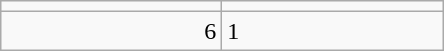<table class="wikitable">
<tr>
<td align=center width=140></td>
<td align=center width=140></td>
</tr>
<tr>
<td align=right>6</td>
<td>1</td>
</tr>
</table>
